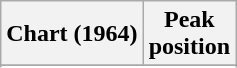<table class="wikitable sortable plainrowheaders" style="text-align:center">
<tr>
<th scope="col">Chart (1964)</th>
<th scope="col">Peak<br> position</th>
</tr>
<tr>
</tr>
<tr>
</tr>
</table>
